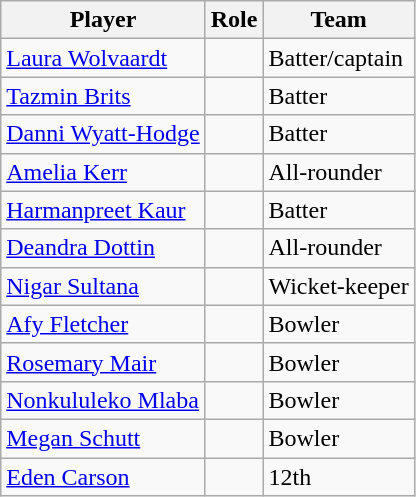<table class="wikitable ">
<tr>
<th>Player</th>
<th>Role</th>
<th>Team</th>
</tr>
<tr>
<td><a href='#'>Laura Wolvaardt</a></td>
<td></td>
<td>Batter/captain</td>
</tr>
<tr>
<td><a href='#'>Tazmin Brits</a></td>
<td></td>
<td>Batter</td>
</tr>
<tr>
<td><a href='#'>Danni Wyatt-Hodge</a></td>
<td></td>
<td>Batter</td>
</tr>
<tr>
<td><a href='#'>Amelia Kerr</a></td>
<td></td>
<td>All-rounder</td>
</tr>
<tr>
<td><a href='#'>Harmanpreet Kaur</a></td>
<td></td>
<td>Batter</td>
</tr>
<tr>
<td><a href='#'>Deandra Dottin</a></td>
<td></td>
<td>All-rounder</td>
</tr>
<tr>
<td><a href='#'>Nigar Sultana</a></td>
<td></td>
<td>Wicket-keeper</td>
</tr>
<tr>
<td><a href='#'>Afy Fletcher</a></td>
<td></td>
<td>Bowler</td>
</tr>
<tr>
<td><a href='#'>Rosemary Mair</a></td>
<td></td>
<td>Bowler</td>
</tr>
<tr>
<td><a href='#'>Nonkululeko Mlaba</a></td>
<td></td>
<td>Bowler</td>
</tr>
<tr>
<td><a href='#'>Megan Schutt</a></td>
<td></td>
<td>Bowler</td>
</tr>
<tr>
<td><a href='#'>Eden Carson</a></td>
<td></td>
<td>12th</td>
</tr>
</table>
